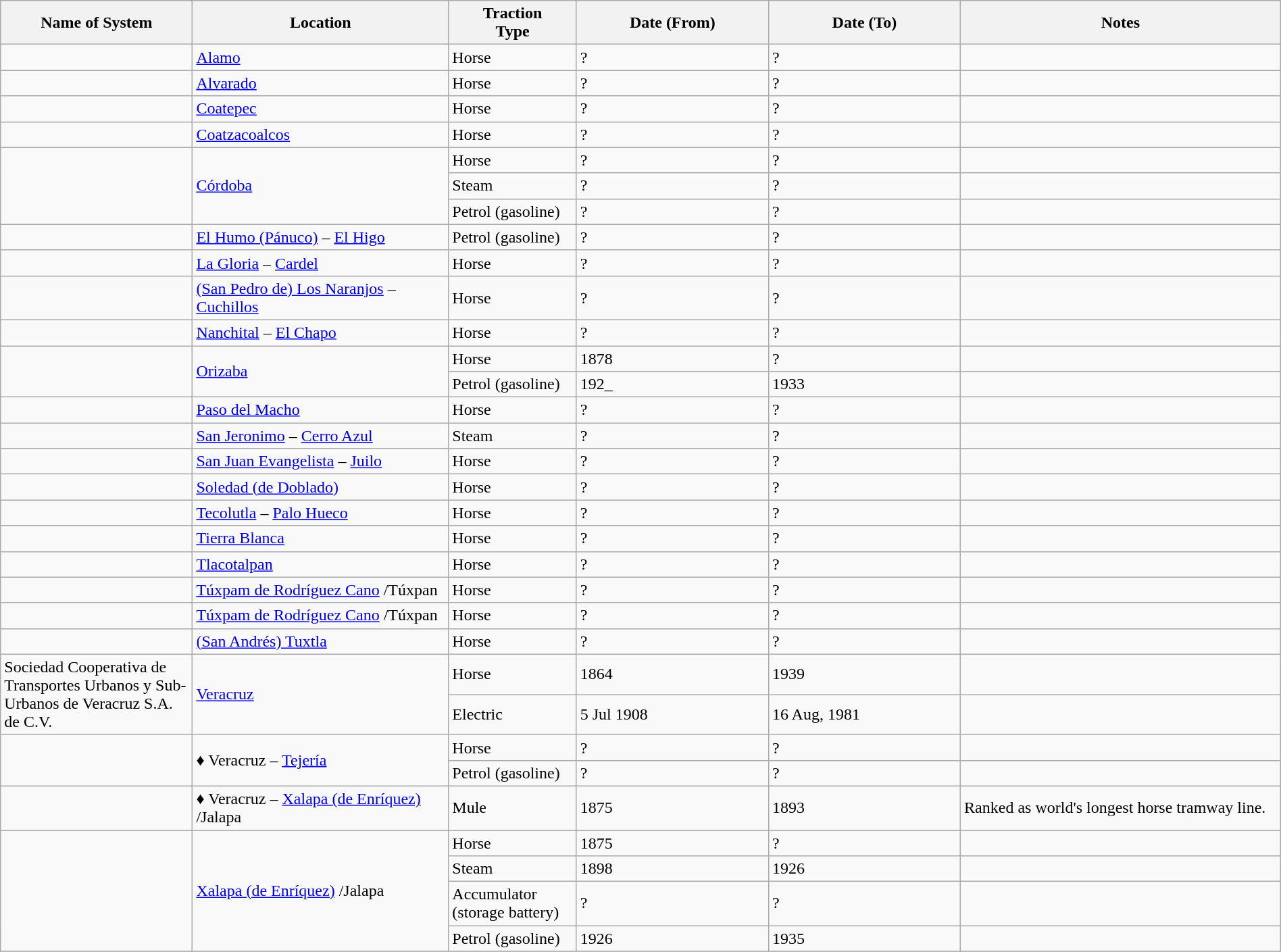<table class="wikitable" width=100%>
<tr>
<th width=15%>Name of System</th>
<th width=20%>Location</th>
<th width=10%>Traction<br>Type</th>
<th width=15%>Date (From)</th>
<th width=15%>Date (To)</th>
<th width=25%>Notes</th>
</tr>
<tr>
<td> </td>
<td><a href='#'>Alamo</a></td>
<td>Horse</td>
<td>?</td>
<td>?</td>
<td></td>
</tr>
<tr>
<td> </td>
<td><a href='#'>Alvarado</a></td>
<td>Horse</td>
<td>?</td>
<td>?</td>
<td> </td>
</tr>
<tr>
<td> </td>
<td><a href='#'>Coatepec</a></td>
<td>Horse</td>
<td>?</td>
<td>?</td>
<td> </td>
</tr>
<tr>
<td> </td>
<td><a href='#'>Coatzacoalcos</a></td>
<td>Horse</td>
<td>?</td>
<td>?</td>
<td> </td>
</tr>
<tr>
<td rowspan="3"> </td>
<td rowspan="3"><a href='#'>Córdoba</a></td>
<td>Horse</td>
<td>?</td>
<td>?</td>
<td> </td>
</tr>
<tr>
<td>Steam</td>
<td>?</td>
<td>?</td>
<td> </td>
</tr>
<tr>
<td>Petrol (gasoline)</td>
<td>?</td>
<td>?</td>
<td> </td>
</tr>
<tr>
</tr>
<tr>
<td> </td>
<td><a href='#'>El Humo (Pánuco)</a> – <a href='#'>El Higo</a></td>
<td>Petrol (gasoline)</td>
<td>?</td>
<td>?</td>
<td> </td>
</tr>
<tr>
<td> </td>
<td><a href='#'>La Gloria</a> – <a href='#'>Cardel</a></td>
<td>Horse</td>
<td>?</td>
<td>?</td>
<td> </td>
</tr>
<tr>
<td> </td>
<td><a href='#'>(San Pedro de) Los Naranjos</a> – <a href='#'>Cuchillos</a></td>
<td>Horse</td>
<td>?</td>
<td>?</td>
<td> </td>
</tr>
<tr>
<td> </td>
<td><a href='#'>Nanchital</a> – <a href='#'>El Chapo</a></td>
<td>Horse</td>
<td>?</td>
<td>?</td>
<td> </td>
</tr>
<tr>
<td rowspan="2"> </td>
<td rowspan="2"><a href='#'>Orizaba</a></td>
<td>Horse</td>
<td>1878</td>
<td>?</td>
<td></td>
</tr>
<tr>
<td>Petrol (gasoline)</td>
<td>192_</td>
<td>1933</td>
<td></td>
</tr>
<tr>
<td> </td>
<td><a href='#'>Paso del Macho</a></td>
<td>Horse</td>
<td>?</td>
<td>?</td>
<td> </td>
</tr>
<tr>
<td> </td>
<td><a href='#'>San Jeronimo</a> – <a href='#'>Cerro Azul</a></td>
<td>Steam</td>
<td>?</td>
<td>?</td>
<td> </td>
</tr>
<tr>
<td> </td>
<td><a href='#'>San Juan Evangelista</a> – <a href='#'>Juilo</a></td>
<td>Horse</td>
<td>?</td>
<td>?</td>
<td> </td>
</tr>
<tr>
<td> </td>
<td><a href='#'>Soledad (de Doblado)</a></td>
<td>Horse</td>
<td>?</td>
<td>?</td>
<td> </td>
</tr>
<tr>
<td> </td>
<td><a href='#'>Tecolutla</a> – <a href='#'>Palo Hueco</a></td>
<td>Horse</td>
<td>?</td>
<td>?</td>
<td> </td>
</tr>
<tr>
<td> </td>
<td><a href='#'>Tierra Blanca</a></td>
<td>Horse</td>
<td>?</td>
<td>?</td>
<td> </td>
</tr>
<tr>
<td> </td>
<td><a href='#'>Tlacotalpan</a></td>
<td>Horse</td>
<td>?</td>
<td>?</td>
<td> </td>
</tr>
<tr>
<td> </td>
<td><a href='#'>Túxpam de Rodríguez Cano</a> /Túxpan</td>
<td>Horse</td>
<td>?</td>
<td>?</td>
<td> </td>
</tr>
<tr>
<td> </td>
<td><a href='#'>Túxpam de Rodríguez Cano</a> /Túxpan</td>
<td>Horse</td>
<td>?</td>
<td>?</td>
<td> </td>
</tr>
<tr>
<td> </td>
<td><a href='#'>(San Andrés) Tuxtla</a></td>
<td>Horse</td>
<td>?</td>
<td>?</td>
<td> </td>
</tr>
<tr>
<td rowspan="2">Sociedad Cooperativa de Transportes Urbanos y Sub-Urbanos de Veracruz S.A. de C.V.</td>
<td rowspan="2"><a href='#'>Veracruz</a></td>
<td>Horse</td>
<td>1864</td>
<td>1939</td>
<td></td>
</tr>
<tr>
<td>Electric</td>
<td>5 Jul 1908</td>
<td>16 Aug, 1981</td>
<td></td>
</tr>
<tr>
<td rowspan="2"> </td>
<td rowspan="2">♦ Veracruz – <a href='#'>Tejería</a></td>
<td>Horse</td>
<td>?</td>
<td>?</td>
<td> </td>
</tr>
<tr>
<td>Petrol (gasoline)</td>
<td>?</td>
<td>?</td>
<td> </td>
</tr>
<tr>
<td> </td>
<td>♦ Veracruz – <a href='#'>Xalapa (de Enríquez)</a> /Jalapa</td>
<td>Mule</td>
<td>1875</td>
<td>1893</td>
<td> Ranked as world's longest horse tramway line.</td>
</tr>
<tr>
<td rowspan="4"> </td>
<td rowspan="4"><a href='#'>Xalapa (de Enríquez)</a> /Jalapa</td>
<td>Horse</td>
<td>1875</td>
<td>?</td>
<td></td>
</tr>
<tr>
<td>Steam</td>
<td>1898</td>
<td>1926</td>
<td></td>
</tr>
<tr>
<td>Accumulator (storage battery)</td>
<td>?</td>
<td>?</td>
<td> </td>
</tr>
<tr>
<td>Petrol (gasoline)</td>
<td>1926</td>
<td>1935</td>
<td></td>
</tr>
<tr>
</tr>
</table>
